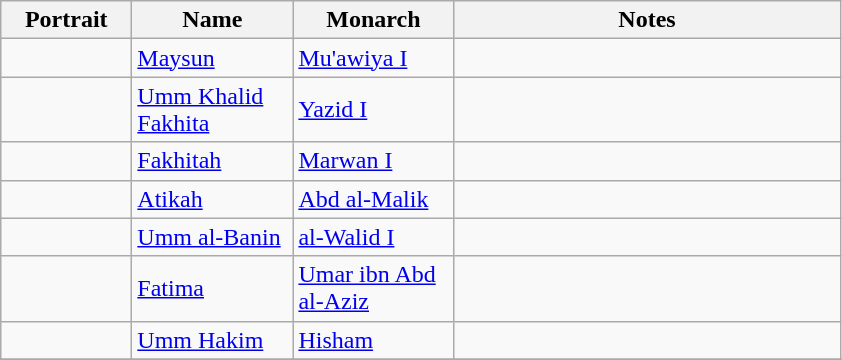<table class="wikitable">
<tr>
<th width="80pt">Portrait</th>
<th width="100pt">Name</th>
<th width="100pt">Monarch</th>
<th width="250pt">Notes</th>
</tr>
<tr>
<td></td>
<td><a href='#'>Maysun</a></td>
<td><a href='#'>Mu'awiya I</a></td>
<td></td>
</tr>
<tr>
<td></td>
<td><a href='#'>Umm Khalid Fakhita</a></td>
<td><a href='#'>Yazid I</a></td>
<td></td>
</tr>
<tr>
<td></td>
<td><a href='#'>Fakhitah</a></td>
<td><a href='#'>Marwan I</a></td>
<td></td>
</tr>
<tr>
<td></td>
<td><a href='#'>Atikah</a></td>
<td><a href='#'>Abd al-Malik</a></td>
<td></td>
</tr>
<tr>
<td></td>
<td><a href='#'>Umm al-Banin</a></td>
<td><a href='#'>al-Walid I</a></td>
<td></td>
</tr>
<tr>
<td></td>
<td><a href='#'>Fatima</a></td>
<td><a href='#'>Umar ibn Abd al-Aziz</a></td>
<td></td>
</tr>
<tr>
<td></td>
<td><a href='#'>Umm Hakim</a></td>
<td><a href='#'>Hisham</a></td>
<td></td>
</tr>
<tr>
</tr>
</table>
